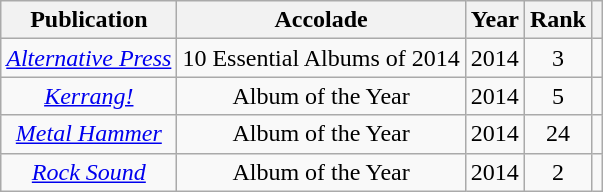<table class="wikitable sortable plainrowheaders" style="text-align:center">
<tr>
<th>Publication</th>
<th>Accolade</th>
<th>Year</th>
<th>Rank</th>
<th class="unsortable"></th>
</tr>
<tr>
<td><a href='#'><em>Alternative Press</em></a></td>
<td>10 Essential Albums of 2014</td>
<td>2014</td>
<td>3</td>
<td></td>
</tr>
<tr>
<td><em><a href='#'>Kerrang!</a></em></td>
<td>Album of the Year</td>
<td>2014</td>
<td>5</td>
<td></td>
</tr>
<tr>
<td><em><a href='#'>Metal Hammer</a></em></td>
<td>Album of the Year</td>
<td>2014</td>
<td>24</td>
<td></td>
</tr>
<tr>
<td><em><a href='#'>Rock Sound</a></em></td>
<td>Album of the Year</td>
<td>2014</td>
<td>2</td>
<td></td>
</tr>
</table>
